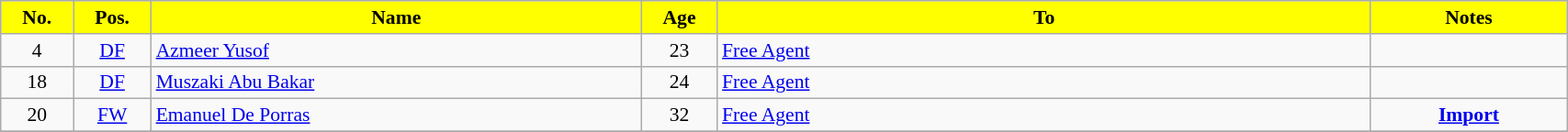<table class="wikitable sortable" style="text-align:center; font-size:90%; width:90%;">
<tr>
<th style="background:Yellow; color:Black; width:2%">No.</th>
<th style="background:Yellow; color:Black; width:2%">Pos.</th>
<th style="background:Yellow; color:Black; width:15%">Name</th>
<th style="background:Yellow; color:Black; width:2%">Age</th>
<th style="background:Yellow; color:Black; width:20%">To</th>
<th style="background:Yellow; color:Black; width:6%">Notes</th>
</tr>
<tr>
<td>4</td>
<td><a href='#'>DF</a></td>
<td align=left> <a href='#'>Azmeer Yusof</a></td>
<td>23</td>
<td align=left> <a href='#'>Free Agent</a></td>
<td></td>
</tr>
<tr>
<td>18</td>
<td><a href='#'>DF</a></td>
<td align=left> <a href='#'>Muszaki Abu Bakar</a></td>
<td>24</td>
<td align=left> <a href='#'>Free Agent</a></td>
<td></td>
</tr>
<tr>
<td>20</td>
<td><a href='#'>FW</a></td>
<td align=left> <a href='#'>Emanuel De Porras</a></td>
<td>32</td>
<td align=left> <a href='#'>Free Agent</a></td>
<td><strong><a href='#'>Import</a></strong></td>
</tr>
<tr>
</tr>
</table>
